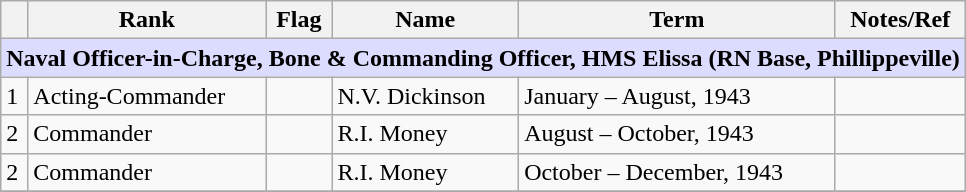<table class="wikitable">
<tr>
<th></th>
<th>Rank</th>
<th>Flag</th>
<th>Name</th>
<th>Term</th>
<th>Notes/Ref</th>
</tr>
<tr>
<td colspan="6" align="center" style="background:#dcdcfe;"><strong>Naval Officer-in-Charge, Bone & Commanding Officer, HMS Elissa (RN Base, Phillippeville)</strong></td>
</tr>
<tr>
<td>1</td>
<td>Acting-Commander</td>
<td></td>
<td>N.V. Dickinson</td>
<td>January – August, 1943</td>
<td></td>
</tr>
<tr>
<td>2</td>
<td>Commander</td>
<td></td>
<td>R.I. Money</td>
<td>August – October, 1943</td>
<td></td>
</tr>
<tr>
<td>2</td>
<td>Commander</td>
<td></td>
<td>R.I. Money</td>
<td>October – December, 1943</td>
<td></td>
</tr>
<tr>
</tr>
</table>
